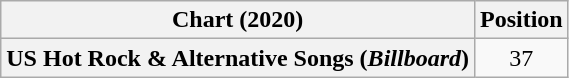<table class="wikitable sortable plainrowheaders" style="text-align:center">
<tr>
<th scope="col">Chart (2020)</th>
<th scope="col">Position</th>
</tr>
<tr>
<th scope="row">US Hot Rock & Alternative Songs (<em>Billboard</em>)</th>
<td>37</td>
</tr>
</table>
